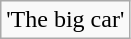<table class="wikitable" border="1">
<tr>
<td>'The big car'</td>
</tr>
</table>
